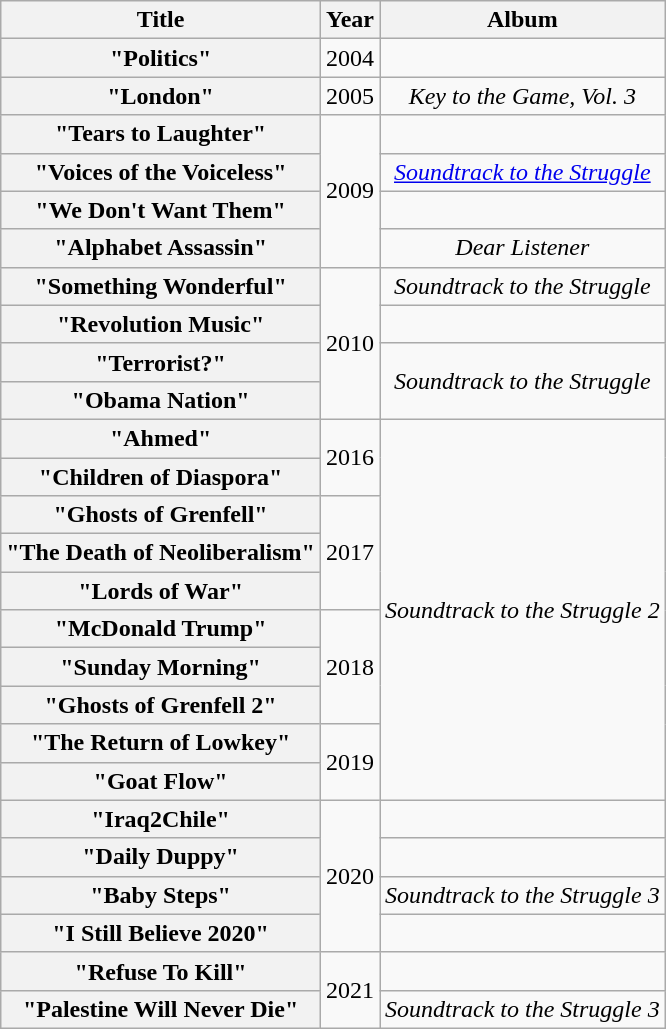<table class="wikitable plainrowheaders" style="text-align:center;">
<tr>
<th>Title</th>
<th>Year</th>
<th>Album</th>
</tr>
<tr>
<th scope="row">"Politics"</th>
<td>2004</td>
<td></td>
</tr>
<tr>
<th scope="row">"London"</th>
<td>2005</td>
<td><em>Key to the Game, Vol. 3</em></td>
</tr>
<tr>
<th scope="row">"Tears to Laughter"</th>
<td rowspan="4">2009</td>
<td></td>
</tr>
<tr>
<th scope="row">"Voices of the Voiceless"<br></th>
<td><em><a href='#'>Soundtrack to the Struggle</a></em></td>
</tr>
<tr>
<th scope="row">"We Don't Want Them"</th>
<td></td>
</tr>
<tr>
<th scope="row">"Alphabet Assassin"</th>
<td><em>Dear Listener</em></td>
</tr>
<tr>
<th scope="row">"Something Wonderful"</th>
<td rowspan="4">2010</td>
<td><em>Soundtrack to the Struggle</em></td>
</tr>
<tr>
<th scope="row">"Revolution Music"<br></th>
<td></td>
</tr>
<tr>
<th scope="row">"Terrorist?"</th>
<td rowspan="2"><em>Soundtrack to the Struggle</em></td>
</tr>
<tr>
<th scope="row">"Obama Nation"</th>
</tr>
<tr>
<th scope="row">"Ahmed"<br></th>
<td rowspan="2">2016</td>
<td rowspan="10"><em>Soundtrack to the Struggle 2</em></td>
</tr>
<tr>
<th scope="row">"Children of Diaspora"<br></th>
</tr>
<tr>
<th scope="row">"Ghosts of Grenfell"<br></th>
<td rowspan="3">2017</td>
</tr>
<tr>
<th scope="row">"The Death of Neoliberalism"</th>
</tr>
<tr>
<th scope="row">"Lords of War"<br></th>
</tr>
<tr>
<th scope="row">"McDonald Trump"</th>
<td rowspan="3">2018</td>
</tr>
<tr>
<th scope="row">"Sunday Morning"<br></th>
</tr>
<tr>
<th scope="row">"Ghosts of Grenfell 2"<br></th>
</tr>
<tr>
<th scope="row">"The Return of Lowkey"</th>
<td rowspan="2">2019</td>
</tr>
<tr>
<th scope="row">"Goat Flow"</th>
</tr>
<tr>
<th scope="row">"Iraq2Chile"<br></th>
<td rowspan="4">2020</td>
<td></td>
</tr>
<tr>
<th scope="row">"Daily Duppy"</th>
<td></td>
</tr>
<tr>
<th scope="row">"Baby Steps"</th>
<td><em>Soundtrack to the Struggle 3</em></td>
</tr>
<tr>
<th scope="row">"I Still Believe 2020"</th>
<td></td>
</tr>
<tr>
<th scope="row">"Refuse To Kill"</th>
<td rowspan="2">2021</td>
<td></td>
</tr>
<tr>
<th scope="row">"Palestine Will Never Die"</th>
<td><em>Soundtrack to the Struggle 3</em></td>
</tr>
</table>
